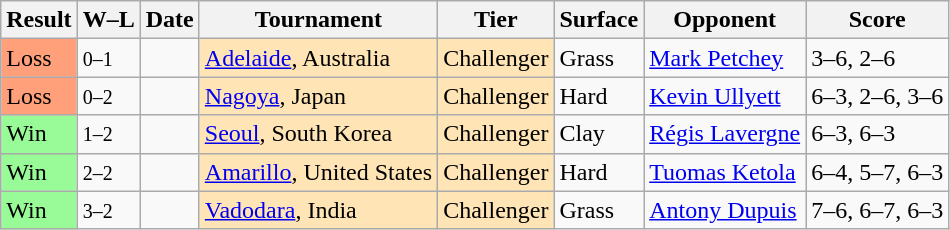<table class="sortable wikitable">
<tr>
<th>Result</th>
<th class="unsortable">W–L</th>
<th>Date</th>
<th>Tournament</th>
<th>Tier</th>
<th>Surface</th>
<th>Opponent</th>
<th class="unsortable">Score</th>
</tr>
<tr>
<td style="background:#ffa07a;">Loss</td>
<td><small>0–1</small></td>
<td></td>
<td style="background:moccasin;"><a href='#'>Adelaide</a>, Australia</td>
<td style="background:moccasin;">Challenger</td>
<td>Grass</td>
<td> <a href='#'>Mark Petchey</a></td>
<td>3–6, 2–6</td>
</tr>
<tr>
<td style="background:#ffa07a;">Loss</td>
<td><small>0–2</small></td>
<td></td>
<td style="background:moccasin;"><a href='#'>Nagoya</a>, Japan</td>
<td style="background:moccasin;">Challenger</td>
<td>Hard</td>
<td> <a href='#'>Kevin Ullyett</a></td>
<td>6–3, 2–6, 3–6</td>
</tr>
<tr>
<td style="background:#98fb98;">Win</td>
<td><small>1–2</small></td>
<td></td>
<td style="background:moccasin;"><a href='#'>Seoul</a>, South Korea</td>
<td style="background:moccasin;">Challenger</td>
<td>Clay</td>
<td> <a href='#'>Régis Lavergne</a></td>
<td>6–3, 6–3</td>
</tr>
<tr>
<td style="background:#98fb98;">Win</td>
<td><small>2–2</small></td>
<td></td>
<td style="background:moccasin;"><a href='#'>Amarillo</a>, United States</td>
<td style="background:moccasin;">Challenger</td>
<td>Hard</td>
<td> <a href='#'>Tuomas Ketola</a></td>
<td>6–4, 5–7, 6–3</td>
</tr>
<tr>
<td style="background:#98fb98;">Win</td>
<td><small>3–2</small></td>
<td></td>
<td style="background:moccasin;"><a href='#'>Vadodara</a>, India</td>
<td style="background:moccasin;">Challenger</td>
<td>Grass</td>
<td> <a href='#'>Antony Dupuis</a></td>
<td>7–6, 6–7, 6–3</td>
</tr>
</table>
